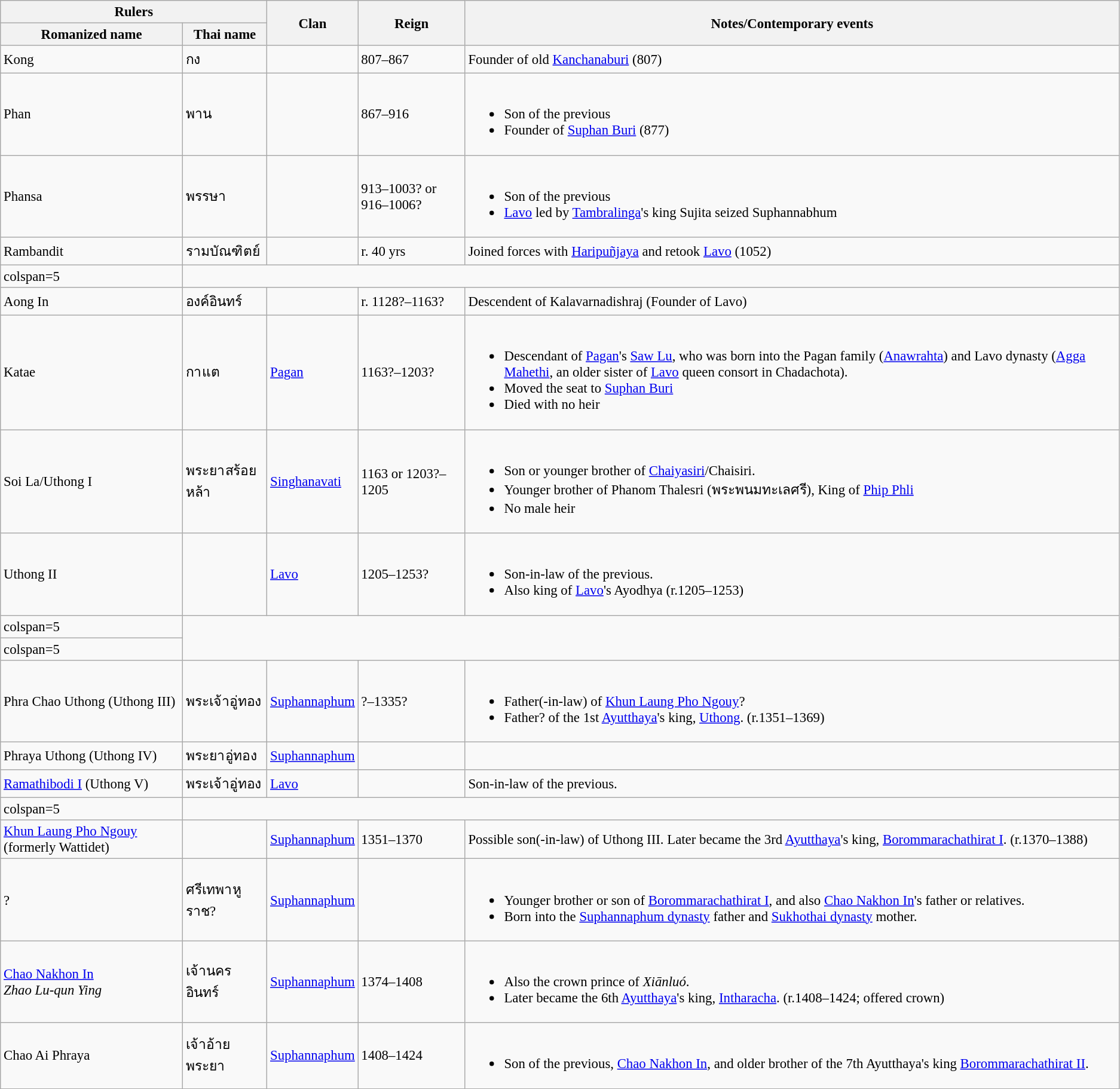<table class="wikitable" style="font-size:95%;">
<tr>
<th colspan=2>Rulers</th>
<th rowspan=2>Clan</th>
<th rowspan=2>Reign</th>
<th rowspan=2>Notes/Contemporary events</th>
</tr>
<tr>
<th>Romanized name</th>
<th>Thai name</th>
</tr>
<tr>
<td>Kong</td>
<td>กง</td>
<td></td>
<td> 807–867</td>
<td>Founder of old <a href='#'>Kanchanaburi</a> (807)</td>
</tr>
<tr>
<td>Phan</td>
<td>พาน</td>
<td></td>
<td> 867–916</td>
<td><br><ul><li>Son of the previous</li><li>Founder of <a href='#'>Suphan Buri</a> (877)</li></ul></td>
</tr>
<tr>
<td>Phansa</td>
<td>พรรษา</td>
<td></td>
<td> 913–1003? or 916–1006?</td>
<td><br><ul><li>Son of the previous</li><li><a href='#'>Lavo</a> led by <a href='#'>Tambralinga</a>'s king Sujita seized Suphannabhum</li></ul></td>
</tr>
<tr>
<td>Rambandit</td>
<td>รามบัณฑิตย์</td>
<td></td>
<td>r. 40 yrs</td>
<td>Joined forces with <a href='#'>Haripuñjaya</a> and retook <a href='#'>Lavo</a> (1052)</td>
</tr>
<tr>
<td>colspan=5 </td>
</tr>
<tr>
<td>Aong In</td>
<td>องค์อินทร์</td>
<td></td>
<td>r. 1128?–1163?</td>
<td>Descendent of Kalavarnadishraj (Founder of Lavo)</td>
</tr>
<tr>
<td>Katae</td>
<td>กาแต</td>
<td><a href='#'>Pagan</a></td>
<td>1163?–1203?</td>
<td><br><ul><li>Descendant of <a href='#'>Pagan</a>'s <a href='#'>Saw Lu</a>, who was born into the Pagan family (<a href='#'>Anawrahta</a>) and Lavo dynasty (<a href='#'>Agga Mahethi</a>, an older sister of <a href='#'>Lavo</a> queen consort in Chadachota).</li><li>Moved the seat to <a href='#'>Suphan Buri</a></li><li>Died with no heir</li></ul></td>
</tr>
<tr>
<td>Soi La/Uthong I</td>
<td>พระยาสร้อยหล้า</td>
<td><a href='#'>Singhanavati</a></td>
<td>1163 or 1203?–1205</td>
<td><br><ul><li>Son or younger brother of <a href='#'>Chaiyasiri</a>/Chaisiri.</li><li>Younger brother of Phanom Thalesri (พระพนมทะเลศรี), King of <a href='#'>Phip Phli</a></li><li>No male heir</li></ul></td>
</tr>
<tr>
<td>Uthong II</td>
<td></td>
<td><a href='#'>Lavo</a></td>
<td>1205–1253?</td>
<td><br><ul><li>Son-in-law of the previous.</li><li>Also king of <a href='#'>Lavo</a>'s Ayodhya (r.1205–1253)</li></ul></td>
</tr>
<tr>
<td>colspan=5 </td>
</tr>
<tr>
<td>colspan=5 </td>
</tr>
<tr>
<td>Phra Chao Uthong (Uthong III)</td>
<td>พระเจ้าอู่ทอง</td>
<td><a href='#'>Suphannaphum</a></td>
<td>?–1335?</td>
<td><br><ul><li>Father(-in-law) of <a href='#'>Khun Laung Pho Ngouy</a>?</li><li>Father? of the 1st <a href='#'>Ayutthaya</a>'s king, <a href='#'>Uthong</a>. (r.1351–1369)</li></ul></td>
</tr>
<tr>
<td>Phraya Uthong (Uthong IV)</td>
<td>พระยาอู่ทอง</td>
<td><a href='#'>Suphannaphum</a></td>
<td></td>
<td></td>
</tr>
<tr>
<td><a href='#'>Ramathibodi I</a> (Uthong V)</td>
<td>พระเจ้าอู่ทอง</td>
<td><a href='#'>Lavo</a></td>
<td></td>
<td>Son-in-law of the previous.</td>
</tr>
<tr>
<td>colspan=5 </td>
</tr>
<tr>
<td><a href='#'>Khun Laung Pho Ngouy</a> (formerly Wattidet)</td>
<td></td>
<td><a href='#'>Suphannaphum</a></td>
<td>1351–1370</td>
<td>Possible son(-in-law) of Uthong III. Later became the 3rd <a href='#'>Ayutthaya</a>'s king, <a href='#'>Borommarachathirat I</a>. (r.1370–1388)</td>
</tr>
<tr>
<td>?</td>
<td>ศรีเทพาหูราช?</td>
<td><a href='#'>Suphannaphum</a></td>
<td></td>
<td><br><ul><li>Younger brother or son of <a href='#'>Borommarachathirat I</a>, and also <a href='#'>Chao Nakhon In</a>'s father or relatives.</li><li>Born into the <a href='#'>Suphannaphum dynasty</a> father and <a href='#'>Sukhothai dynasty</a> mother.</li></ul></td>
</tr>
<tr>
<td><a href='#'>Chao Nakhon In</a><br><em>Zhao Lu-qun Ying</em></td>
<td>เจ้านครอินทร์</td>
<td><a href='#'>Suphannaphum</a></td>
<td>1374–1408</td>
<td><br><ul><li>Also the crown prince of <em>Xiānluó</em>.</li><li>Later became the 6th <a href='#'>Ayutthaya</a>'s king, <a href='#'>Intharacha</a>. (r.1408–1424; offered crown)</li></ul></td>
</tr>
<tr>
<td>Chao Ai Phraya</td>
<td>เจ้าอ้ายพระยา</td>
<td><a href='#'>Suphannaphum</a></td>
<td>1408–1424</td>
<td><br><ul><li>Son of the previous, <a href='#'>Chao Nakhon In</a>, and older brother of the 7th Ayutthaya's king <a href='#'>Borommarachathirat II</a>.</li></ul></td>
</tr>
</table>
